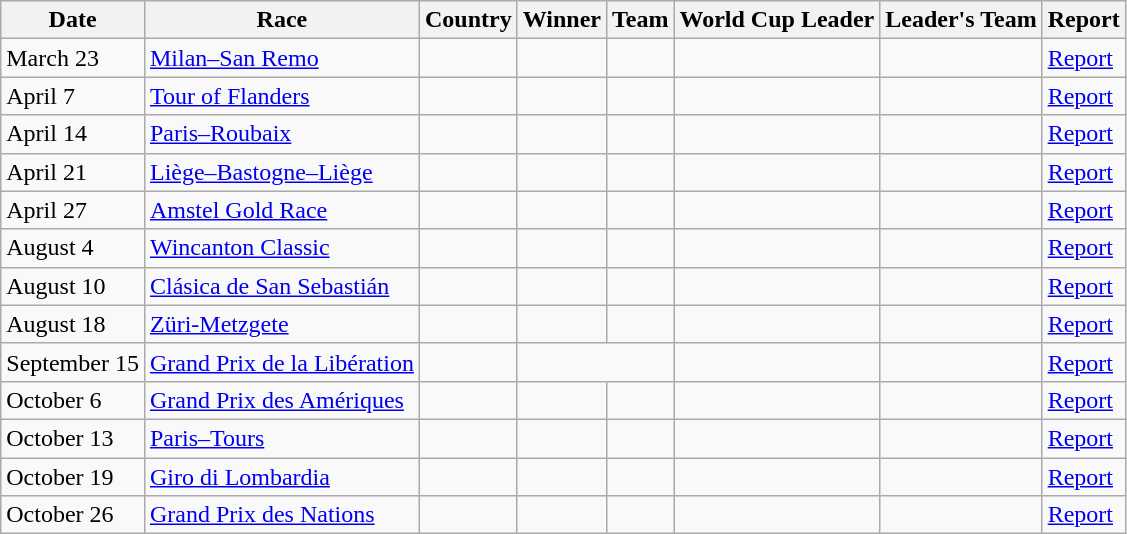<table class="wikitable">
<tr>
<th>Date</th>
<th>Race</th>
<th>Country</th>
<th>Winner</th>
<th>Team</th>
<th>World Cup Leader </th>
<th>Leader's Team</th>
<th>Report</th>
</tr>
<tr>
<td>March 23</td>
<td><a href='#'>Milan–San Remo</a></td>
<td></td>
<td></td>
<td></td>
<td></td>
<td></td>
<td><a href='#'>Report</a></td>
</tr>
<tr>
<td>April 7</td>
<td><a href='#'>Tour of Flanders</a></td>
<td></td>
<td></td>
<td></td>
<td></td>
<td></td>
<td><a href='#'>Report</a></td>
</tr>
<tr>
<td>April 14</td>
<td><a href='#'>Paris–Roubaix</a></td>
<td></td>
<td></td>
<td></td>
<td></td>
<td></td>
<td><a href='#'>Report</a></td>
</tr>
<tr>
<td>April 21</td>
<td><a href='#'>Liège–Bastogne–Liège</a></td>
<td></td>
<td></td>
<td></td>
<td></td>
<td></td>
<td><a href='#'>Report</a></td>
</tr>
<tr>
<td>April 27</td>
<td><a href='#'>Amstel Gold Race</a></td>
<td></td>
<td></td>
<td></td>
<td></td>
<td></td>
<td><a href='#'>Report</a></td>
</tr>
<tr>
<td>August 4</td>
<td><a href='#'>Wincanton Classic</a></td>
<td></td>
<td></td>
<td></td>
<td></td>
<td></td>
<td><a href='#'>Report</a></td>
</tr>
<tr>
<td>August 10</td>
<td><a href='#'>Clásica de San Sebastián</a></td>
<td></td>
<td></td>
<td></td>
<td></td>
<td></td>
<td><a href='#'>Report</a></td>
</tr>
<tr>
<td>August 18</td>
<td><a href='#'>Züri-Metzgete</a></td>
<td></td>
<td></td>
<td></td>
<td></td>
<td></td>
<td><a href='#'>Report</a></td>
</tr>
<tr>
<td>September 15</td>
<td><a href='#'>Grand Prix de la Libération</a></td>
<td></td>
<td colspan="2"></td>
<td></td>
<td></td>
<td><a href='#'>Report</a></td>
</tr>
<tr>
<td>October 6</td>
<td><a href='#'>Grand Prix des Amériques</a></td>
<td></td>
<td></td>
<td></td>
<td></td>
<td></td>
<td><a href='#'>Report</a></td>
</tr>
<tr>
<td>October 13</td>
<td><a href='#'>Paris–Tours</a></td>
<td></td>
<td></td>
<td></td>
<td></td>
<td></td>
<td><a href='#'>Report</a></td>
</tr>
<tr>
<td>October 19</td>
<td><a href='#'>Giro di Lombardia</a></td>
<td></td>
<td></td>
<td></td>
<td></td>
<td></td>
<td><a href='#'>Report</a></td>
</tr>
<tr>
<td>October 26</td>
<td><a href='#'>Grand Prix des Nations</a></td>
<td></td>
<td></td>
<td></td>
<td></td>
<td></td>
<td><a href='#'>Report</a></td>
</tr>
</table>
